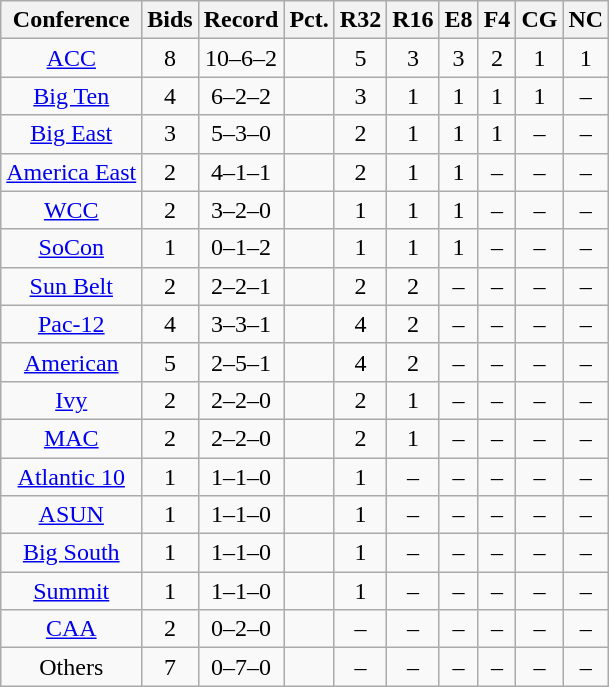<table class="wikitable sortable plainrowheaders" style="text-align:center;">
<tr>
<th scope="col">Conference</th>
<th scope="col" data-sort-type="number">Bids</th>
<th scope="col">Record</th>
<th scope="col" data-sort-type="number">Pct.</th>
<th scope="col" data-sort-type="number">R32</th>
<th scope="col" data-sort-type="number">R16</th>
<th scope="col" data-sort-type="number">E8</th>
<th scope="col" data-sort-type="number">F4</th>
<th scope="col" data-sort-type="number">CG</th>
<th scope="col" data-sort-type="number">NC</th>
</tr>
<tr>
<td><a href='#'>ACC</a></td>
<td>8</td>
<td>10–6–2</td>
<td></td>
<td>5</td>
<td>3</td>
<td>3</td>
<td>2</td>
<td>1</td>
<td>1</td>
</tr>
<tr>
<td><a href='#'>Big Ten</a></td>
<td>4</td>
<td>6–2–2</td>
<td></td>
<td>3</td>
<td>1</td>
<td>1</td>
<td>1</td>
<td>1</td>
<td data-sort-value="-1">–</td>
</tr>
<tr>
<td><a href='#'>Big East</a></td>
<td>3</td>
<td>5–3–0</td>
<td></td>
<td>2</td>
<td>1</td>
<td>1</td>
<td>1</td>
<td data-sort-value="-1">–</td>
<td data-sort-value="-1">–</td>
</tr>
<tr>
<td><a href='#'>America East</a></td>
<td>2</td>
<td>4–1–1</td>
<td></td>
<td>2</td>
<td>1</td>
<td>1</td>
<td data-sort-value="-1">–</td>
<td data-sort-value="-1">–</td>
<td data-sort-value="-1">–</td>
</tr>
<tr>
<td><a href='#'>WCC</a></td>
<td>2</td>
<td>3–2–0</td>
<td></td>
<td>1</td>
<td>1</td>
<td>1</td>
<td data-sort-value="-1">–</td>
<td data-sort-value="-1">–</td>
<td data-sort-value="-1">–</td>
</tr>
<tr>
<td><a href='#'>SoCon</a></td>
<td>1</td>
<td>0–1–2</td>
<td></td>
<td>1</td>
<td>1</td>
<td>1</td>
<td data-sort-value="-1">–</td>
<td data-sort-value="-1">–</td>
<td data-sort-value="-1">–</td>
</tr>
<tr>
<td><a href='#'>Sun Belt</a></td>
<td>2</td>
<td>2–2–1</td>
<td></td>
<td>2</td>
<td>2</td>
<td data-sort-value="-1">–</td>
<td data-sort-value="-1">–</td>
<td data-sort-value="-1">–</td>
<td data-sort-value="-1">–</td>
</tr>
<tr>
<td><a href='#'>Pac-12</a></td>
<td>4</td>
<td>3–3–1</td>
<td></td>
<td>4</td>
<td>2</td>
<td data-sort-value="-1">–</td>
<td data-sort-value="-1">–</td>
<td data-sort-value="-1">–</td>
<td data-sort-value="-1">–</td>
</tr>
<tr>
<td><a href='#'>American</a></td>
<td>5</td>
<td>2–5–1</td>
<td></td>
<td>4</td>
<td>2</td>
<td data-sort-value="-1">–</td>
<td data-sort-value="-1">–</td>
<td data-sort-value="-1">–</td>
<td data-sort-value="-1">–</td>
</tr>
<tr>
<td><a href='#'>Ivy</a></td>
<td>2</td>
<td>2–2–0</td>
<td></td>
<td>2</td>
<td>1</td>
<td data-sort-value="-1">–</td>
<td data-sort-value="-1">–</td>
<td data-sort-value="-1">–</td>
<td data-sort-value="-1">–</td>
</tr>
<tr>
<td><a href='#'>MAC</a></td>
<td>2</td>
<td>2–2–0</td>
<td></td>
<td>2</td>
<td>1</td>
<td data-sort-value="-1">–</td>
<td data-sort-value="-1">–</td>
<td data-sort-value="-1">–</td>
<td data-sort-value="-1">–</td>
</tr>
<tr>
<td><a href='#'>Atlantic 10</a></td>
<td>1</td>
<td>1–1–0</td>
<td></td>
<td>1</td>
<td data-sort-value="-1">–</td>
<td data-sort-value="-1">–</td>
<td data-sort-value="-1">–</td>
<td data-sort-value="-1">–</td>
<td data-sort-value="-1">–</td>
</tr>
<tr>
<td><a href='#'>ASUN</a></td>
<td>1</td>
<td>1–1–0</td>
<td></td>
<td>1</td>
<td data-sort-value="-1">–</td>
<td data-sort-value="-1">–</td>
<td data-sort-value="-1">–</td>
<td data-sort-value="-1">–</td>
<td data-sort-value="-1">–</td>
</tr>
<tr>
<td><a href='#'>Big South</a></td>
<td>1</td>
<td>1–1–0</td>
<td></td>
<td>1</td>
<td data-sort-value="-1">–</td>
<td data-sort-value="-1">–</td>
<td data-sort-value="-1">–</td>
<td data-sort-value="-1">–</td>
<td data-sort-value="-1">–</td>
</tr>
<tr>
<td><a href='#'>Summit</a></td>
<td>1</td>
<td>1–1–0</td>
<td></td>
<td>1</td>
<td data-sort-value="-1">–</td>
<td data-sort-value="-1">–</td>
<td data-sort-value="-1">–</td>
<td data-sort-value="-1">–</td>
<td data-sort-value="-1">–</td>
</tr>
<tr>
<td><a href='#'>CAA</a></td>
<td>2</td>
<td>0–2–0</td>
<td></td>
<td data-sort-value="-1">–</td>
<td data-sort-value="-1">–</td>
<td data-sort-value="-1">–</td>
<td data-sort-value="-1">–</td>
<td data-sort-value="-1">–</td>
<td data-sort-value="-1">–</td>
</tr>
<tr>
<td>Others</td>
<td>7</td>
<td>0–7–0</td>
<td></td>
<td data-sort-value="-1">–</td>
<td data-sort-value="-1">–</td>
<td data-sort-value="-1">–</td>
<td data-sort-value="-1">–</td>
<td data-sort-value="-1">–</td>
<td data-sort-value="-1">–</td>
</tr>
</table>
